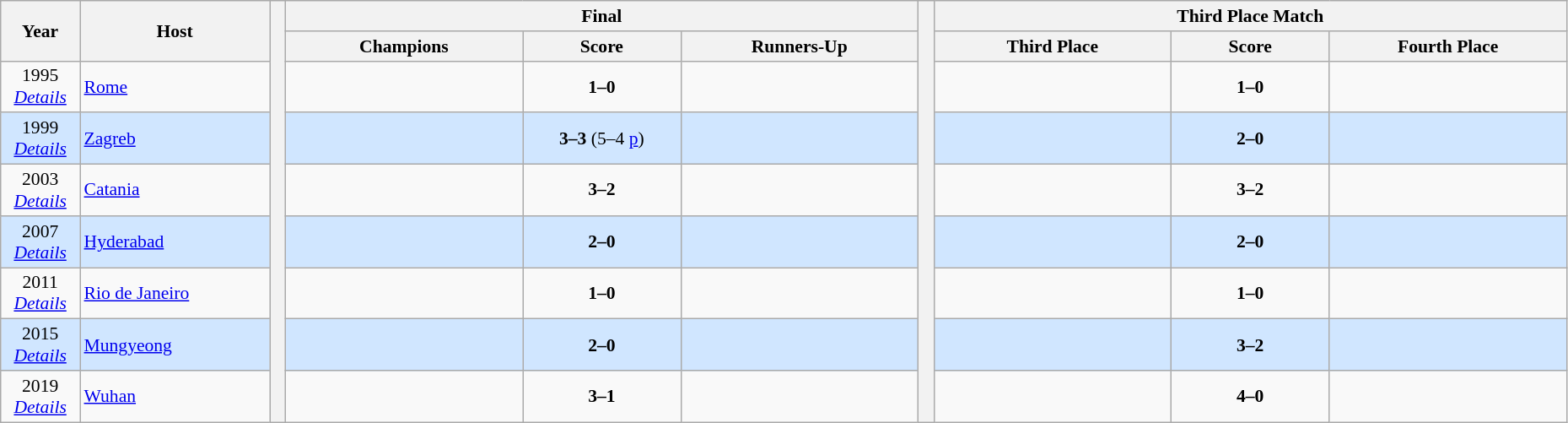<table class="wikitable" style="font-size: 90%; text-align: center; width: 98%;">
<tr>
<th rowspan="2" width="5%">Year</th>
<th rowspan="2" width="12%">Host</th>
<th width=1% rowspan=9 bgcolor=ffffff></th>
<th colspan="3">Final</th>
<th width=1% rowspan=9 bgcolor=ffffff></th>
<th colspan="3">Third Place Match</th>
</tr>
<tr>
<th width="15%">Champions</th>
<th width="10%">Score</th>
<th width="15%">Runners-Up</th>
<th width="15%">Third Place</th>
<th width="10%">Score</th>
<th width="15%">Fourth Place</th>
</tr>
<tr>
<td>1995<br><em><a href='#'>Details</a></em></td>
<td align=left> <a href='#'>Rome</a></td>
<td><strong></strong></td>
<td><strong>1–0</strong></td>
<td></td>
<td></td>
<td><strong>1–0</strong></td>
<td></td>
</tr>
<tr style="background: #D0E6FF;">
<td>1999<br><em><a href='#'>Details</a></em></td>
<td align=left> <a href='#'>Zagreb</a></td>
<td><strong></strong></td>
<td><strong>3–3</strong> (5–4 <a href='#'>p</a>)</td>
<td></td>
<td></td>
<td><strong>2–0</strong></td>
<td></td>
</tr>
<tr>
<td>2003<br><em><a href='#'>Details</a></em></td>
<td align=left> <a href='#'>Catania</a></td>
<td><strong></strong></td>
<td><strong>3–2</strong></td>
<td></td>
<td></td>
<td><strong>3–2</strong></td>
<td></td>
</tr>
<tr style="background: #D0E6FF;">
<td>2007<br><em><a href='#'>Details</a></em></td>
<td align=left> <a href='#'>Hyderabad</a></td>
<td><strong></strong></td>
<td><strong>2–0</strong></td>
<td></td>
<td></td>
<td><strong>2–0</strong></td>
<td></td>
</tr>
<tr>
<td>2011<br><em><a href='#'>Details</a></em></td>
<td align=left> <a href='#'>Rio de Janeiro</a></td>
<td><strong></strong></td>
<td><strong>1–0</strong></td>
<td></td>
<td></td>
<td><strong>1–0</strong> </td>
<td></td>
</tr>
<tr align="center" bgcolor="#D0E6FF">
<td>2015<br><em><a href='#'>Details</a></em></td>
<td align=left> <a href='#'>Mungyeong</a></td>
<td><strong></strong></td>
<td><strong>2–0</strong> </td>
<td></td>
<td></td>
<td><strong>3–2</strong></td>
<td></td>
</tr>
<tr>
<td>2019<br><em><a href='#'>Details</a></em></td>
<td align=left> <a href='#'>Wuhan</a></td>
<td><strong></strong></td>
<td><strong>3–1</strong></td>
<td></td>
<td><strong></strong></td>
<td><strong>4–0</strong></td>
<td></td>
</tr>
</table>
